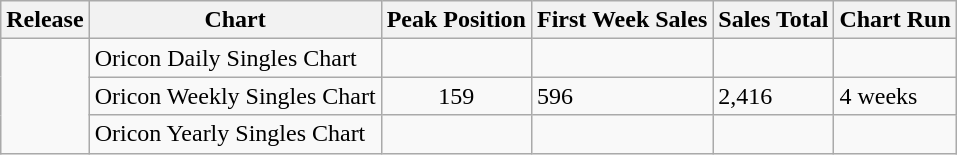<table class="wikitable">
<tr>
<th>Release</th>
<th>Chart</th>
<th>Peak Position</th>
<th>First Week Sales</th>
<th>Sales Total</th>
<th>Chart Run</th>
</tr>
<tr>
<td rowspan="3"></td>
<td>Oricon Daily Singles Chart</td>
<td align="center"></td>
<td></td>
<td></td>
<td></td>
</tr>
<tr>
<td>Oricon Weekly Singles Chart</td>
<td align="center">159</td>
<td>596</td>
<td>2,416</td>
<td>4 weeks</td>
</tr>
<tr>
<td>Oricon Yearly Singles Chart</td>
<td align="center"></td>
<td></td>
<td></td>
<td></td>
</tr>
</table>
